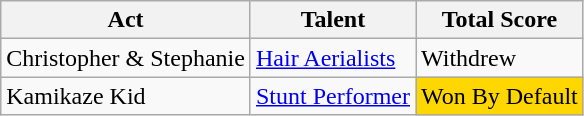<table class="wikitable">
<tr>
<th>Act</th>
<th>Talent</th>
<th>Total Score</th>
</tr>
<tr>
<td>Christopher & Stephanie</td>
<td><a href='#'>Hair Aerialists</a></td>
<td>Withdrew</td>
</tr>
<tr>
<td>Kamikaze Kid</td>
<td><a href='#'>Stunt Performer</a></td>
<td style="background:gold;">Won By Default</td>
</tr>
</table>
